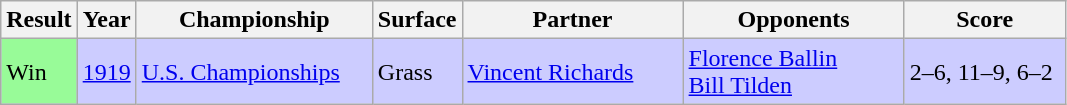<table class="sortable wikitable">
<tr>
<th>Result</th>
<th>Year</th>
<th style="width:150px">Championship</th>
<th style="width:50px">Surface</th>
<th style="width:140px">Partner</th>
<th style="width:140px">Opponents</th>
<th style="width:100px" class="unsortable">Score</th>
</tr>
<tr style="background:#ccf;">
<td style="background:#98fb98;">Win</td>
<td><a href='#'>1919</a></td>
<td><a href='#'>U.S. Championships</a></td>
<td>Grass</td>
<td> <a href='#'>Vincent Richards</a></td>
<td>  <a href='#'>Florence Ballin</a> <br>  <a href='#'>Bill Tilden</a></td>
<td>2–6, 11–9, 6–2</td>
</tr>
</table>
